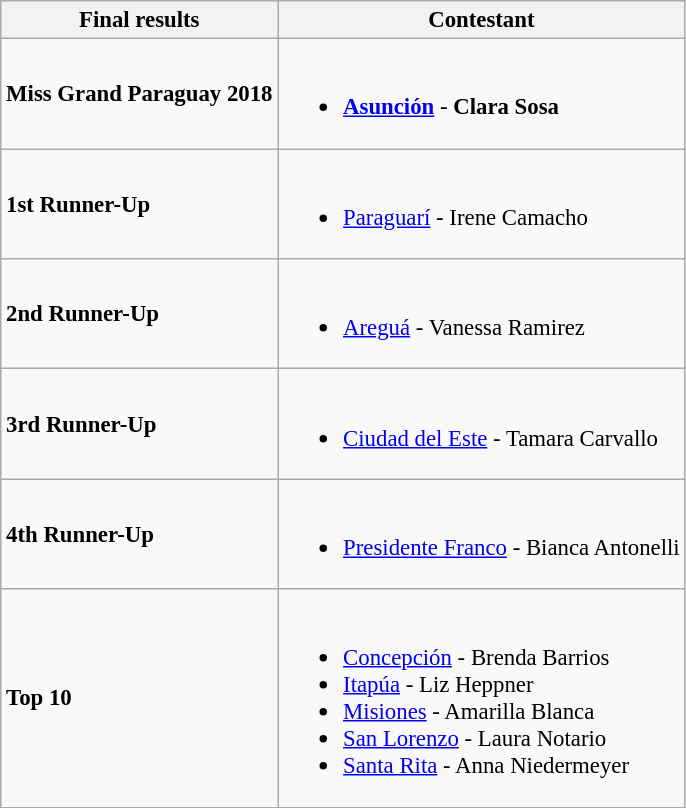<table class="wikitable" style="font-size: 95%;">
<tr>
<th>Final results</th>
<th>Contestant</th>
</tr>
<tr>
<td><strong>Miss Grand Paraguay 2018</strong></td>
<td><br><ul><li><strong> <a href='#'>Asunción</a></strong> - <strong> Clara Sosa </strong></li></ul></td>
</tr>
<tr>
<td><strong>1st Runner-Up</strong></td>
<td><br><ul><li> <a href='#'>Paraguarí</a> - Irene Camacho</li></ul></td>
</tr>
<tr>
<td><strong>2nd Runner-Up</strong></td>
<td><br><ul><li> <a href='#'>Areguá</a> - Vanessa Ramirez</li></ul></td>
</tr>
<tr>
<td><strong>3rd Runner-Up</strong></td>
<td><br><ul><li> <a href='#'>Ciudad del Este</a> - Tamara Carvallo</li></ul></td>
</tr>
<tr>
<td><strong>4th Runner-Up</strong></td>
<td><br><ul><li> <a href='#'>Presidente Franco</a> - Bianca Antonelli</li></ul></td>
</tr>
<tr>
<td><strong>Top 10</strong></td>
<td><br><ul><li> <a href='#'>Concepción</a> - Brenda Barrios</li><li> <a href='#'>Itapúa</a> - Liz Heppner</li><li> <a href='#'>Misiones</a> - Amarilla Blanca</li><li> <a href='#'>San Lorenzo</a> - Laura Notario</li><li> <a href='#'>Santa Rita</a> - Anna Niedermeyer</li></ul></td>
</tr>
</table>
